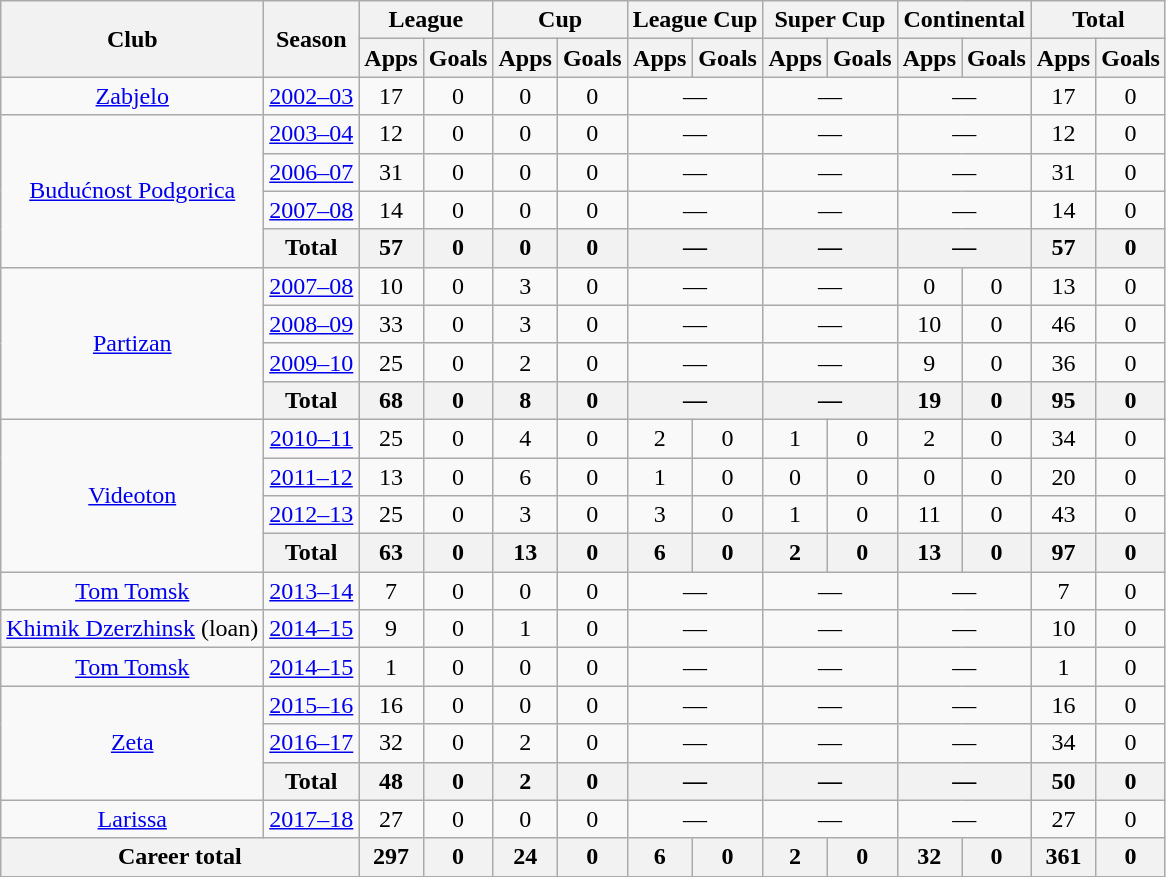<table class="wikitable" style="text-align:center">
<tr>
<th rowspan="2">Club</th>
<th rowspan="2">Season</th>
<th colspan="2">League</th>
<th colspan="2">Cup</th>
<th colspan="2">League Cup</th>
<th colspan="2">Super Cup</th>
<th colspan="2">Continental</th>
<th colspan="2">Total</th>
</tr>
<tr>
<th>Apps</th>
<th>Goals</th>
<th>Apps</th>
<th>Goals</th>
<th>Apps</th>
<th>Goals</th>
<th>Apps</th>
<th>Goals</th>
<th>Apps</th>
<th>Goals</th>
<th>Apps</th>
<th>Goals</th>
</tr>
<tr>
<td rowspan="1"><a href='#'>Zabjelo</a></td>
<td><a href='#'>2002–03</a></td>
<td>17</td>
<td>0</td>
<td>0</td>
<td>0</td>
<td colspan="2">—</td>
<td colspan="2">—</td>
<td colspan="2">—</td>
<td>17</td>
<td>0</td>
</tr>
<tr>
<td rowspan="4"><a href='#'>Budućnost Podgorica</a></td>
<td><a href='#'>2003–04</a></td>
<td>12</td>
<td>0</td>
<td>0</td>
<td>0</td>
<td colspan="2">—</td>
<td colspan="2">—</td>
<td colspan="2">—</td>
<td>12</td>
<td>0</td>
</tr>
<tr>
<td><a href='#'>2006–07</a></td>
<td>31</td>
<td>0</td>
<td>0</td>
<td>0</td>
<td colspan="2">—</td>
<td colspan="2">—</td>
<td colspan="2">—</td>
<td>31</td>
<td>0</td>
</tr>
<tr>
<td><a href='#'>2007–08</a></td>
<td>14</td>
<td>0</td>
<td>0</td>
<td>0</td>
<td colspan="2">—</td>
<td colspan="2">—</td>
<td colspan="2">—</td>
<td>14</td>
<td>0</td>
</tr>
<tr>
<th>Total</th>
<th>57</th>
<th>0</th>
<th>0</th>
<th>0</th>
<th colspan="2">—</th>
<th colspan="2">—</th>
<th colspan="2">—</th>
<th>57</th>
<th>0</th>
</tr>
<tr>
<td rowspan="4"><a href='#'>Partizan</a></td>
<td><a href='#'>2007–08</a></td>
<td>10</td>
<td>0</td>
<td>3</td>
<td>0</td>
<td colspan="2">—</td>
<td colspan="2">—</td>
<td>0</td>
<td>0</td>
<td>13</td>
<td>0</td>
</tr>
<tr>
<td><a href='#'>2008–09</a></td>
<td>33</td>
<td>0</td>
<td>3</td>
<td>0</td>
<td colspan="2">—</td>
<td colspan="2">—</td>
<td>10</td>
<td>0</td>
<td>46</td>
<td>0</td>
</tr>
<tr>
<td><a href='#'>2009–10</a></td>
<td>25</td>
<td>0</td>
<td>2</td>
<td>0</td>
<td colspan="2">—</td>
<td colspan="2">—</td>
<td>9</td>
<td>0</td>
<td>36</td>
<td>0</td>
</tr>
<tr>
<th>Total</th>
<th>68</th>
<th>0</th>
<th>8</th>
<th>0</th>
<th colspan="2">—</th>
<th colspan="2">—</th>
<th>19</th>
<th>0</th>
<th>95</th>
<th>0</th>
</tr>
<tr>
<td rowspan="4"><a href='#'>Videoton</a></td>
<td><a href='#'>2010–11</a></td>
<td>25</td>
<td>0</td>
<td>4</td>
<td>0</td>
<td>2</td>
<td>0</td>
<td>1</td>
<td>0</td>
<td>2</td>
<td>0</td>
<td>34</td>
<td>0</td>
</tr>
<tr>
<td><a href='#'>2011–12</a></td>
<td>13</td>
<td>0</td>
<td>6</td>
<td>0</td>
<td>1</td>
<td>0</td>
<td>0</td>
<td>0</td>
<td>0</td>
<td>0</td>
<td>20</td>
<td>0</td>
</tr>
<tr>
<td><a href='#'>2012–13</a></td>
<td>25</td>
<td>0</td>
<td>3</td>
<td>0</td>
<td>3</td>
<td>0</td>
<td>1</td>
<td>0</td>
<td>11</td>
<td>0</td>
<td>43</td>
<td>0</td>
</tr>
<tr>
<th>Total</th>
<th>63</th>
<th>0</th>
<th>13</th>
<th>0</th>
<th>6</th>
<th>0</th>
<th>2</th>
<th>0</th>
<th>13</th>
<th>0</th>
<th>97</th>
<th>0</th>
</tr>
<tr>
<td rowspan="1"><a href='#'>Tom Tomsk</a></td>
<td><a href='#'>2013–14</a></td>
<td>7</td>
<td>0</td>
<td>0</td>
<td>0</td>
<td colspan="2">—</td>
<td colspan="2">—</td>
<td colspan="2">—</td>
<td>7</td>
<td>0</td>
</tr>
<tr>
<td rowspan="1"><a href='#'>Khimik Dzerzhinsk</a> (loan)</td>
<td><a href='#'>2014–15</a></td>
<td>9</td>
<td>0</td>
<td>1</td>
<td>0</td>
<td colspan="2">—</td>
<td colspan="2">—</td>
<td colspan="2">—</td>
<td>10</td>
<td>0</td>
</tr>
<tr>
<td rowspan="1"><a href='#'>Tom Tomsk</a></td>
<td><a href='#'>2014–15</a></td>
<td>1</td>
<td>0</td>
<td>0</td>
<td>0</td>
<td colspan="2">—</td>
<td colspan="2">—</td>
<td colspan="2">—</td>
<td>1</td>
<td>0</td>
</tr>
<tr>
<td rowspan="3"><a href='#'>Zeta</a></td>
<td><a href='#'>2015–16</a></td>
<td>16</td>
<td>0</td>
<td>0</td>
<td>0</td>
<td colspan="2">—</td>
<td colspan="2">—</td>
<td colspan="2">—</td>
<td>16</td>
<td>0</td>
</tr>
<tr>
<td><a href='#'>2016–17</a></td>
<td>32</td>
<td>0</td>
<td>2</td>
<td>0</td>
<td colspan="2">—</td>
<td colspan="2">—</td>
<td colspan="2">—</td>
<td>34</td>
<td>0</td>
</tr>
<tr>
<th>Total</th>
<th>48</th>
<th>0</th>
<th>2</th>
<th>0</th>
<th colspan="2">—</th>
<th colspan="2">—</th>
<th colspan="2">—</th>
<th>50</th>
<th>0</th>
</tr>
<tr>
<td rowspan="1"><a href='#'>Larissa</a></td>
<td><a href='#'>2017–18</a></td>
<td>27</td>
<td>0</td>
<td>0</td>
<td>0</td>
<td colspan="2">—</td>
<td colspan="2">—</td>
<td colspan="2">—</td>
<td>27</td>
<td>0</td>
</tr>
<tr>
<th colspan="2">Career total</th>
<th>297</th>
<th>0</th>
<th>24</th>
<th>0</th>
<th>6</th>
<th>0</th>
<th>2</th>
<th>0</th>
<th>32</th>
<th>0</th>
<th>361</th>
<th>0</th>
</tr>
</table>
